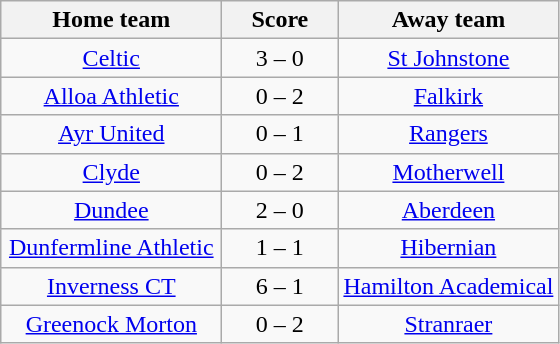<table class="wikitable" style="text-align: center">
<tr>
<th width=140>Home team</th>
<th width=70>Score</th>
<th width=140>Away team</th>
</tr>
<tr>
<td><a href='#'>Celtic</a></td>
<td>3 – 0</td>
<td><a href='#'>St Johnstone</a></td>
</tr>
<tr>
<td><a href='#'>Alloa Athletic</a></td>
<td>0 – 2</td>
<td><a href='#'>Falkirk</a></td>
</tr>
<tr>
<td><a href='#'>Ayr United</a></td>
<td>0 – 1</td>
<td><a href='#'>Rangers</a></td>
</tr>
<tr>
<td><a href='#'>Clyde</a></td>
<td>0 – 2</td>
<td><a href='#'>Motherwell</a></td>
</tr>
<tr>
<td><a href='#'>Dundee</a></td>
<td>2 – 0</td>
<td><a href='#'>Aberdeen</a></td>
</tr>
<tr>
<td><a href='#'>Dunfermline Athletic</a></td>
<td>1 – 1</td>
<td><a href='#'>Hibernian</a></td>
</tr>
<tr>
<td><a href='#'>Inverness CT</a></td>
<td>6 – 1</td>
<td><a href='#'>Hamilton Academical</a></td>
</tr>
<tr>
<td><a href='#'>Greenock Morton</a></td>
<td>0 – 2</td>
<td><a href='#'>Stranraer</a></td>
</tr>
</table>
